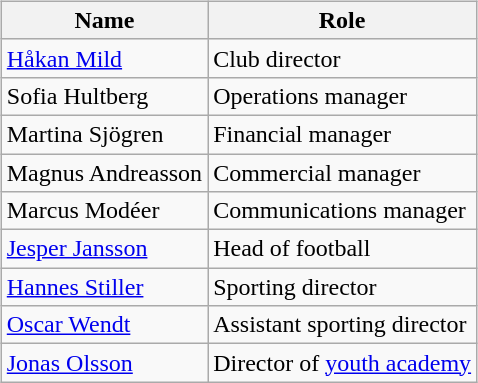<table>
<tr>
<td valign="top"><br><table class="wikitable">
<tr>
<th>Name</th>
<th>Role</th>
</tr>
<tr>
<td> <a href='#'>Håkan Mild</a></td>
<td>Club director</td>
</tr>
<tr>
<td> Sofia Hultberg</td>
<td>Operations manager</td>
</tr>
<tr>
<td> Martina Sjögren</td>
<td>Financial manager</td>
</tr>
<tr>
<td> Magnus Andreasson</td>
<td>Commercial manager</td>
</tr>
<tr>
<td> Marcus Modéer</td>
<td>Communications manager</td>
</tr>
<tr>
<td> <a href='#'>Jesper Jansson</a></td>
<td>Head of football</td>
</tr>
<tr>
<td> <a href='#'>Hannes Stiller</a></td>
<td>Sporting director</td>
</tr>
<tr>
<td> <a href='#'>Oscar Wendt</a></td>
<td>Assistant sporting director</td>
</tr>
<tr>
<td> <a href='#'>Jonas Olsson</a></td>
<td>Director of <a href='#'>youth academy</a></td>
</tr>
</table>
</td>
</tr>
</table>
